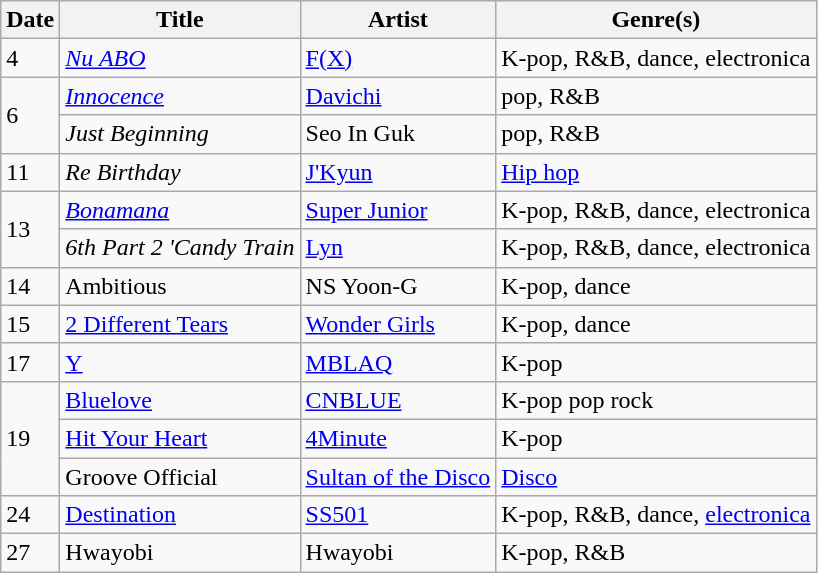<table class="wikitable" style="text-align: left;">
<tr>
<th>Date</th>
<th>Title</th>
<th>Artist</th>
<th>Genre(s)</th>
</tr>
<tr>
<td rowspan="1">4</td>
<td><em><a href='#'>Nu ABO</a></em></td>
<td><a href='#'>F(X)</a></td>
<td>K-pop, R&B, dance, electronica</td>
</tr>
<tr>
<td rowspan="2">6</td>
<td><em><a href='#'>Innocence</a></em></td>
<td><a href='#'>Davichi</a></td>
<td>pop, R&B</td>
</tr>
<tr>
<td><em>Just Beginning</em></td>
<td>Seo In Guk</td>
<td>pop, R&B</td>
</tr>
<tr>
<td>11</td>
<td><em>Re Birthday</em></td>
<td><a href='#'>J'Kyun</a></td>
<td><a href='#'>Hip hop</a></td>
</tr>
<tr>
<td rowspan="2">13</td>
<td><em><a href='#'>Bonamana</a></em></td>
<td><a href='#'>Super Junior</a></td>
<td>K-pop, R&B, dance, electronica</td>
</tr>
<tr>
<td><em>6th Part 2 'Candy Train<strong></td>
<td><a href='#'>Lyn</a></td>
<td>K-pop, R&B, dance, electronica</td>
</tr>
<tr>
<td rowspan="1">14</td>
<td></em>Ambitious<em></td>
<td>NS Yoon-G</td>
<td>K-pop, dance</td>
</tr>
<tr>
<td rowspan="1">15</td>
<td></em><a href='#'>2 Different Tears</a><em></td>
<td><a href='#'>Wonder Girls</a></td>
<td>K-pop, dance</td>
</tr>
<tr>
<td rowspan="1">17</td>
<td></em><a href='#'>Y</a><em></td>
<td><a href='#'>MBLAQ</a></td>
<td>K-pop</td>
</tr>
<tr>
<td rowspan="3">19</td>
<td></em><a href='#'>Bluelove</a><em></td>
<td><a href='#'>CNBLUE</a></td>
<td>K-pop pop rock</td>
</tr>
<tr>
<td></em><a href='#'>Hit Your Heart</a><em></td>
<td><a href='#'>4Minute</a></td>
<td>K-pop</td>
</tr>
<tr>
<td></em>Groove Official<em></td>
<td><a href='#'>Sultan of the Disco</a></td>
<td><a href='#'>Disco</a></td>
</tr>
<tr>
<td rowspan="1">24</td>
<td></em><a href='#'>Destination</a><em></td>
<td><a href='#'>SS501</a></td>
<td>K-pop, R&B, dance, <a href='#'>electronica</a></td>
</tr>
<tr>
<td rowspan="1">27</td>
<td></em>Hwayobi<em></td>
<td>Hwayobi</td>
<td>K-pop, R&B</td>
</tr>
</table>
